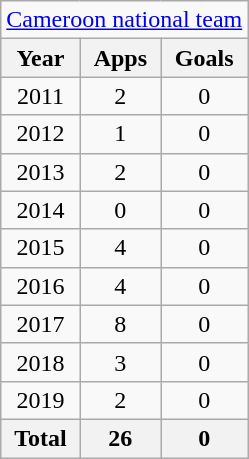<table class="wikitable" style="text-align:center">
<tr>
<td colspan="3"><a href='#'>Cameroon national team</a></td>
</tr>
<tr>
<th>Year</th>
<th>Apps</th>
<th>Goals</th>
</tr>
<tr>
<td>2011</td>
<td>2</td>
<td>0</td>
</tr>
<tr>
<td>2012</td>
<td>1</td>
<td>0</td>
</tr>
<tr>
<td>2013</td>
<td>2</td>
<td>0</td>
</tr>
<tr>
<td>2014</td>
<td>0</td>
<td>0</td>
</tr>
<tr>
<td>2015</td>
<td>4</td>
<td>0</td>
</tr>
<tr>
<td>2016</td>
<td>4</td>
<td>0</td>
</tr>
<tr>
<td>2017</td>
<td>8</td>
<td>0</td>
</tr>
<tr>
<td>2018</td>
<td>3</td>
<td>0</td>
</tr>
<tr>
<td>2019</td>
<td>2</td>
<td>0</td>
</tr>
<tr>
<th>Total</th>
<th>26</th>
<th>0</th>
</tr>
</table>
